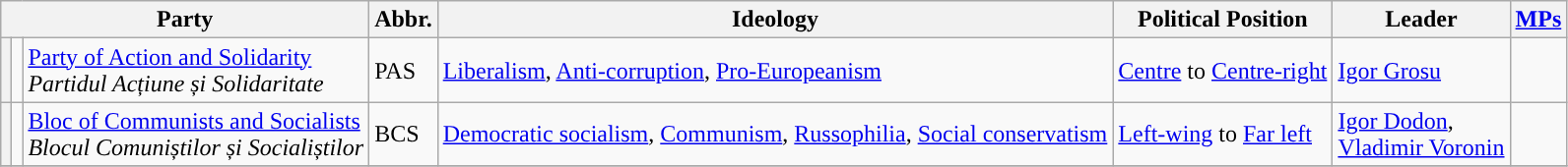<table class="wikitable sortable">
<tr>
<th colspan=3>Party</th>
<th>Abbr.</th>
<th>Ideology</th>
<th>Political Position</th>
<th>Leader</th>
<th><a href='#'>MPs</a></th>
</tr>
<tr>
<th style="background-color:"></th>
<td></td>
<td><a href='#'>Party of Action and Solidarity</a><br><em>Partidul Acțiune și Solidaritate</em></td>
<td>PAS</td>
<td><a href='#'>Liberalism</a>, <a href='#'>Anti-corruption</a>, <a href='#'>Pro-Europeanism</a></td>
<td><a href='#'>Centre</a> to <a href='#'>Centre-right</a></td>
<td><a href='#'>Igor Grosu</a></td>
<td></td>
</tr>
<tr>
<th style="background-color:"></th>
<td></td>
<td><a href='#'>Bloc of Communists and Socialists</a><br><em>Blocul Comuniștilor și Socialiștilor</em></td>
<td>BCS</td>
<td><a href='#'>Democratic socialism</a>, <a href='#'>Communism</a>, <a href='#'>Russophilia</a>, <a href='#'>Social conservatism</a></td>
<td><a href='#'>Left-wing</a> to <a href='#'>Far left</a></td>
<td><a href='#'>Igor Dodon</a>,<br><a href='#'>Vladimir Voronin</a></td>
<td></td>
</tr>
<tr>
</tr>
</table>
